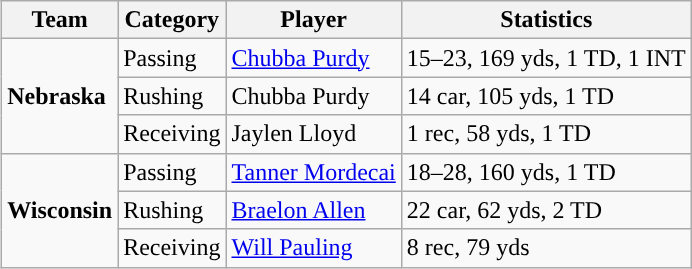<table class="wikitable" style="float: right;">
<tr>
<th>Team</th>
<th>Category</th>
<th>Player</th>
<th>Statistics</th>
</tr>
<tr>
<td rowspan=3><strong>Nebraska</strong></td>
<td>Passing</td>
<td><a href='#'>Chubba Purdy</a></td>
<td>15–23, 169 yds, 1 TD, 1 INT</td>
</tr>
<tr>
<td>Rushing</td>
<td>Chubba Purdy</td>
<td>14 car, 105 yds, 1 TD</td>
</tr>
<tr>
<td>Receiving</td>
<td>Jaylen Lloyd</td>
<td>1 rec, 58 yds, 1 TD</td>
</tr>
<tr>
<td rowspan=3><strong>Wisconsin</strong></td>
<td>Passing</td>
<td><a href='#'>Tanner Mordecai</a></td>
<td>18–28, 160 yds, 1 TD</td>
</tr>
<tr>
<td>Rushing</td>
<td><a href='#'>Braelon Allen</a></td>
<td>22 car, 62 yds, 2 TD</td>
</tr>
<tr>
<td>Receiving</td>
<td><a href='#'>Will Pauling</a></td>
<td>8 rec, 79 yds</td>
</tr>
</table>
